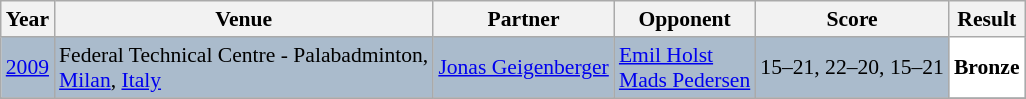<table class="sortable wikitable" style="font-size: 90%;">
<tr>
<th>Year</th>
<th>Venue</th>
<th>Partner</th>
<th>Opponent</th>
<th>Score</th>
<th>Result</th>
</tr>
<tr style="background:#AABBCC">
<td align="center"><a href='#'>2009</a></td>
<td align="left">Federal Technical Centre - Palabadminton,<br><a href='#'>Milan</a>, <a href='#'>Italy</a></td>
<td align="left"> <a href='#'>Jonas Geigenberger</a></td>
<td align="left"> <a href='#'>Emil Holst</a> <br>  <a href='#'>Mads Pedersen</a></td>
<td align="center">15–21, 22–20, 15–21</td>
<td style="text-align:left; background:white"> <strong>Bronze</strong></td>
</tr>
<tr>
</tr>
</table>
